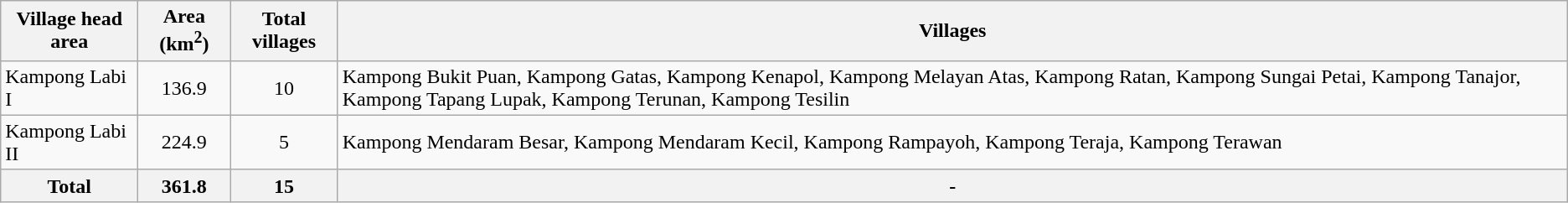<table class="wikitable">
<tr>
<th>Village head area</th>
<th>Area (km<sup>2</sup>)</th>
<th>Total villages</th>
<th>Villages</th>
</tr>
<tr>
<td>Kampong Labi I</td>
<td align="center">136.9</td>
<td align="center">10</td>
<td>Kampong Bukit Puan, Kampong Gatas, Kampong Kenapol, Kampong Melayan Atas, Kampong Ratan, Kampong Sungai Petai, Kampong Tanajor, Kampong Tapang Lupak, Kampong Terunan, Kampong Tesilin</td>
</tr>
<tr>
<td>Kampong Labi II</td>
<td align="center">224.9</td>
<td align="center">5</td>
<td>Kampong Mendaram Besar, Kampong Mendaram Kecil, Kampong Rampayoh, Kampong Teraja, Kampong Terawan</td>
</tr>
<tr>
<th>Total</th>
<th>361.8</th>
<th>15</th>
<th>-</th>
</tr>
</table>
